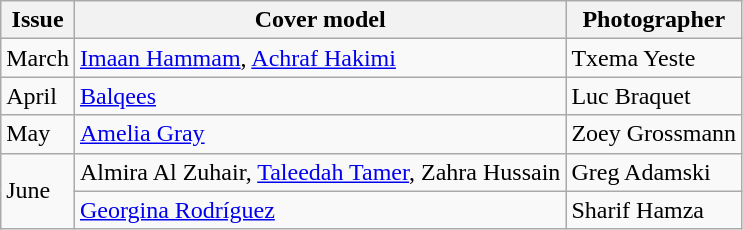<table class="sortable wikitable">
<tr>
<th>Issue</th>
<th>Cover model</th>
<th>Photographer</th>
</tr>
<tr>
<td>March</td>
<td><a href='#'>Imaan Hammam</a>, <a href='#'>Achraf Hakimi</a></td>
<td>Txema Yeste</td>
</tr>
<tr>
<td>April</td>
<td><a href='#'>Balqees</a></td>
<td>Luc Braquet</td>
</tr>
<tr>
<td>May</td>
<td><a href='#'>Amelia Gray</a></td>
<td>Zoey Grossmann</td>
</tr>
<tr>
<td rowspan="2">June</td>
<td>Almira Al Zuhair, <a href='#'>Taleedah Tamer</a>, Zahra Hussain</td>
<td>Greg Adamski</td>
</tr>
<tr>
<td><a href='#'>Georgina Rodríguez</a></td>
<td>Sharif Hamza</td>
</tr>
</table>
